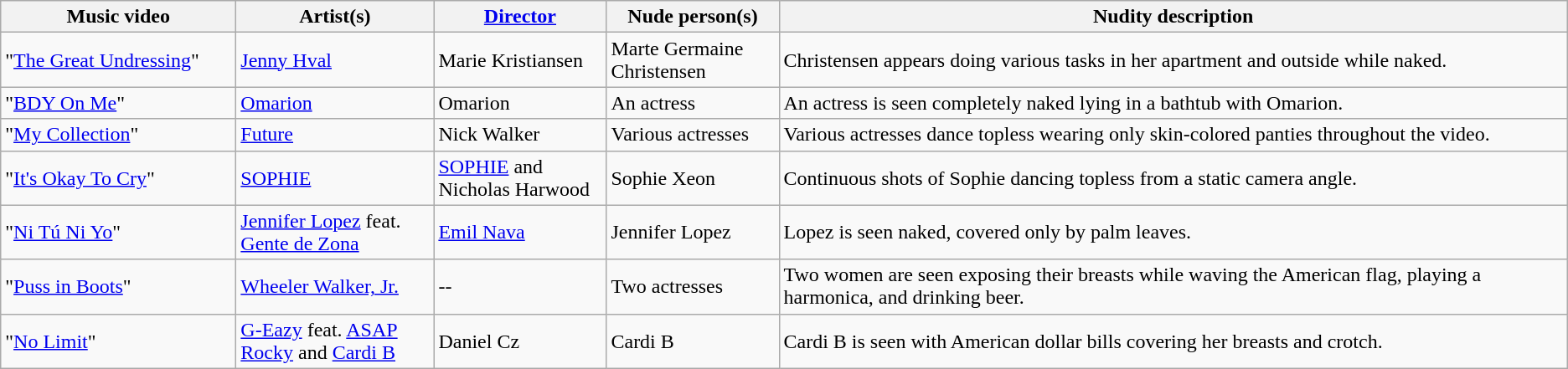<table class="wikitable">
<tr ">
<th scope="col" style="width:180px;">Music video</th>
<th scope="col" style="width:150px;">Artist(s)</th>
<th scope="col" style="width:130px;"><a href='#'>Director</a></th>
<th scope="col" style="width:130px;">Nude person(s)</th>
<th style=white-space:nowrap>Nudity description</th>
</tr>
<tr>
<td>"<a href='#'>The Great Undressing</a>"</td>
<td><a href='#'>Jenny Hval</a></td>
<td>Marie Kristiansen</td>
<td>Marte Germaine Christensen</td>
<td>Christensen appears doing various tasks in her apartment and outside while naked.</td>
</tr>
<tr>
<td>"<a href='#'>BDY On Me</a>"</td>
<td><a href='#'>Omarion</a></td>
<td>Omarion</td>
<td>An actress</td>
<td>An actress is seen completely naked lying in a bathtub with Omarion.</td>
</tr>
<tr>
<td>"<a href='#'>My Collection</a>"</td>
<td><a href='#'>Future</a></td>
<td>Nick Walker</td>
<td>Various actresses</td>
<td>Various actresses dance topless wearing only skin-colored panties throughout the video.</td>
</tr>
<tr>
<td>"<a href='#'>It's Okay To Cry</a>"</td>
<td><a href='#'>SOPHIE</a></td>
<td><a href='#'>SOPHIE</a> and Nicholas Harwood</td>
<td>Sophie Xeon</td>
<td>Continuous shots of Sophie dancing topless from a static camera angle.</td>
</tr>
<tr>
<td>"<a href='#'>Ni Tú Ni Yo</a>"</td>
<td><a href='#'>Jennifer Lopez</a> feat. <a href='#'>Gente de Zona</a></td>
<td><a href='#'>Emil Nava</a></td>
<td>Jennifer Lopez</td>
<td>Lopez is seen naked, covered only by palm leaves.</td>
</tr>
<tr>
<td>"<a href='#'>Puss in Boots</a>"</td>
<td><a href='#'>Wheeler Walker, Jr.</a></td>
<td>--</td>
<td>Two actresses</td>
<td>Two women are seen exposing their breasts while waving the American flag, playing a harmonica, and drinking beer.</td>
</tr>
<tr>
<td>"<a href='#'>No Limit</a>"</td>
<td><a href='#'>G-Eazy</a> feat. <a href='#'>ASAP Rocky</a> and <a href='#'>Cardi B</a></td>
<td>Daniel Cz</td>
<td>Cardi B</td>
<td>Cardi B is seen with American dollar bills covering her breasts and crotch.</td>
</tr>
</table>
